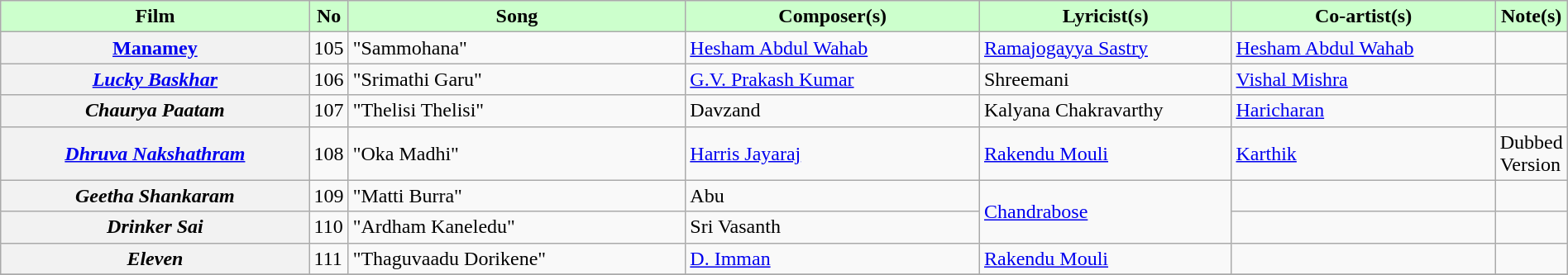<table class="wikitable plainrowheaders" width="100%" textcolor:#000;">
<tr style="background:#cfc; text-align:center;">
<td scope="col" width="21%"><strong>Film</strong></td>
<td><strong>No</strong></td>
<td scope="col" width=23%><strong>Song</strong></td>
<td scope="col" width=20%><strong>Composer(s)</strong></td>
<td scope="col" width=17%><strong>Lyricist(s)</strong></td>
<td scope="col" width=18%><strong>Co-artist(s)</strong></td>
<td scope="col" width=19%><strong>Note(s)</strong></td>
</tr>
<tr>
<th><a href='#'>Manamey</a></th>
<td>105</td>
<td>"Sammohana"</td>
<td><a href='#'>Hesham Abdul Wahab</a></td>
<td><a href='#'>Ramajogayya Sastry</a></td>
<td><a href='#'>Hesham Abdul Wahab</a></td>
<td></td>
</tr>
<tr>
<th><em><a href='#'>Lucky Baskhar</a></em></th>
<td>106</td>
<td>"Srimathi Garu"</td>
<td><a href='#'>G.V. Prakash Kumar</a></td>
<td>Shreemani</td>
<td><a href='#'>Vishal Mishra</a></td>
<td></td>
</tr>
<tr>
<th><em>Chaurya Paatam</em></th>
<td>107</td>
<td>"Thelisi Thelisi"</td>
<td>Davzand</td>
<td>Kalyana Chakravarthy</td>
<td><a href='#'>Haricharan</a></td>
<td></td>
</tr>
<tr>
<th><a href='#'><em>Dhruva Nakshathram</em></a></th>
<td>108</td>
<td>"Oka Madhi"</td>
<td><a href='#'>Harris Jayaraj</a></td>
<td><a href='#'>Rakendu Mouli</a></td>
<td><a href='#'>Karthik</a></td>
<td>Dubbed Version</td>
</tr>
<tr>
<th><em>Geetha Shankaram</em></th>
<td>109</td>
<td>"Matti Burra"</td>
<td>Abu</td>
<td rowspan="2"><a href='#'> Chandrabose</a></td>
<td></td>
<td></td>
</tr>
<tr>
<th><em>Drinker Sai</em></th>
<td>110</td>
<td>"Ardham Kaneledu"</td>
<td>Sri Vasanth</td>
<td></td>
<td></td>
</tr>
<tr>
<th><em>Eleven</em></th>
<td>111</td>
<td>"Thaguvaadu Dorikene"</td>
<td><a href='#'>D. Imman</a></td>
<td><a href='#'>Rakendu Mouli</a></td>
<td></td>
<td></td>
</tr>
<tr>
</tr>
</table>
